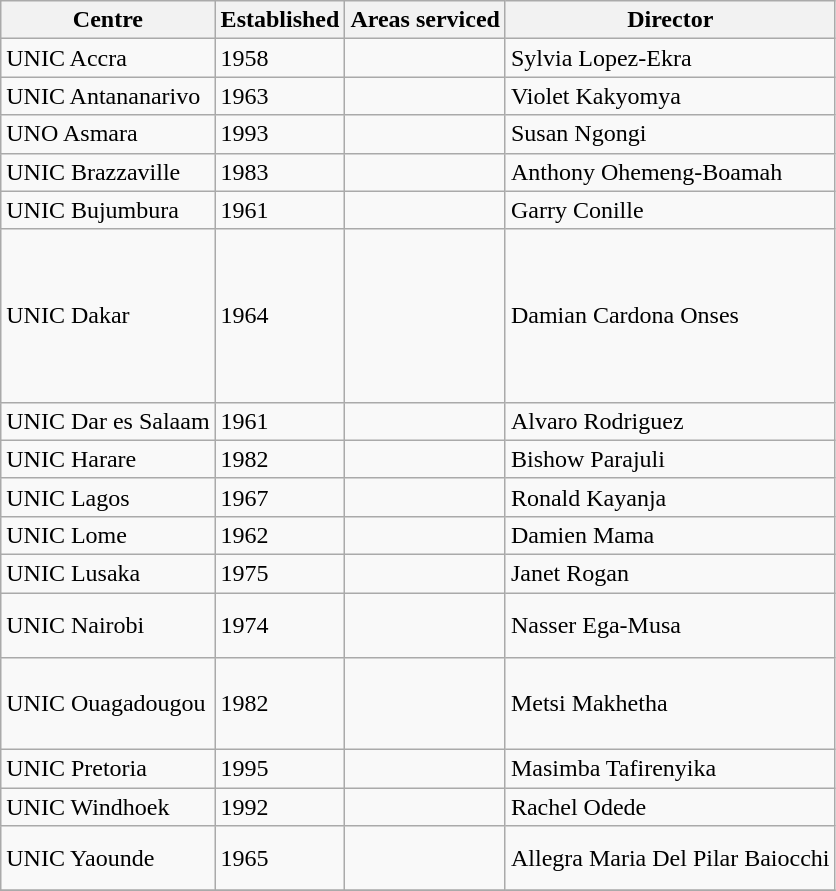<table class="wikitable">
<tr>
<th>Centre</th>
<th>Established</th>
<th>Areas serviced</th>
<th>Director</th>
</tr>
<tr>
<td>UNIC Accra</td>
<td>1958</td>
<td><br></td>
<td>Sylvia Lopez-Ekra</td>
</tr>
<tr>
<td>UNIC Antananarivo</td>
<td>1963</td>
<td></td>
<td>Violet Kakyomya</td>
</tr>
<tr>
<td>UNO Asmara</td>
<td>1993</td>
<td></td>
<td>Susan Ngongi</td>
</tr>
<tr>
<td>UNIC Brazzaville</td>
<td>1983</td>
<td></td>
<td>Anthony Ohemeng-Boamah</td>
</tr>
<tr>
<td>UNIC Bujumbura</td>
<td>1961</td>
<td></td>
<td>Garry Conille</td>
</tr>
<tr>
<td>UNIC Dakar</td>
<td>1964</td>
<td><br><br><br><br><br><br></td>
<td>Damian Cardona Onses</td>
</tr>
<tr>
<td>UNIC Dar es Salaam</td>
<td>1961</td>
<td></td>
<td>Alvaro Rodriguez</td>
</tr>
<tr>
<td>UNIC Harare</td>
<td>1982</td>
<td></td>
<td>Bishow Parajuli</td>
</tr>
<tr>
<td>UNIC Lagos</td>
<td>1967</td>
<td></td>
<td>Ronald Kayanja</td>
</tr>
<tr>
<td>UNIC Lome</td>
<td>1962</td>
<td><br></td>
<td>Damien Mama</td>
</tr>
<tr>
<td>UNIC Lusaka</td>
<td>1975</td>
<td></td>
<td>Janet Rogan</td>
</tr>
<tr>
<td>UNIC Nairobi</td>
<td>1974</td>
<td><br><br></td>
<td>Nasser Ega-Musa</td>
</tr>
<tr>
<td>UNIC Ouagadougou</td>
<td>1982</td>
<td><br><br><br></td>
<td>Metsi Makhetha</td>
</tr>
<tr>
<td>UNIC Pretoria</td>
<td>1995</td>
<td></td>
<td>Masimba Tafirenyika</td>
</tr>
<tr>
<td>UNIC Windhoek</td>
<td>1992</td>
<td></td>
<td>Rachel Odede</td>
</tr>
<tr>
<td>UNIC Yaounde</td>
<td>1965</td>
<td><br><br></td>
<td>Allegra Maria Del Pilar Baiocchi</td>
</tr>
<tr>
</tr>
</table>
